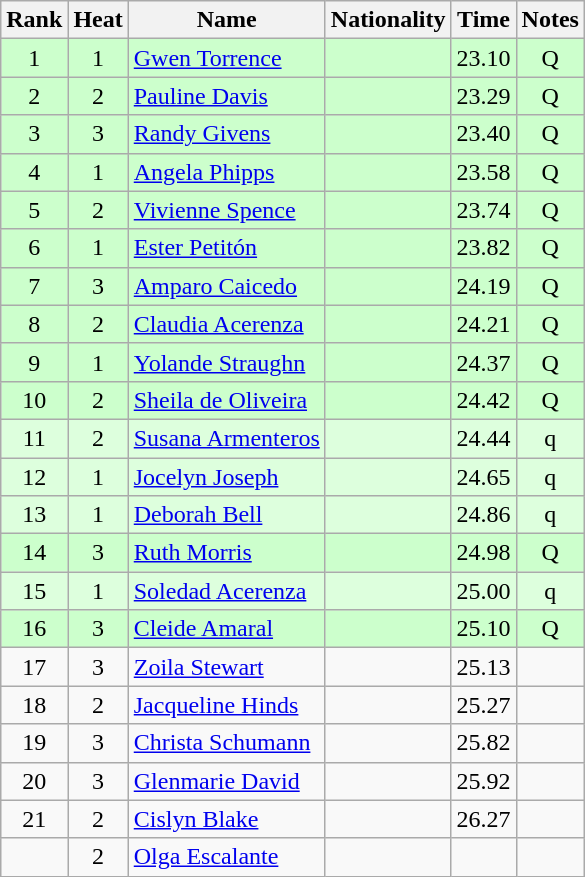<table class="wikitable sortable" style="text-align:center">
<tr>
<th>Rank</th>
<th>Heat</th>
<th>Name</th>
<th>Nationality</th>
<th>Time</th>
<th>Notes</th>
</tr>
<tr bgcolor=ccffcc>
<td>1</td>
<td>1</td>
<td align=left><a href='#'>Gwen Torrence</a></td>
<td align=left></td>
<td>23.10</td>
<td>Q</td>
</tr>
<tr bgcolor=ccffcc>
<td>2</td>
<td>2</td>
<td align=left><a href='#'>Pauline Davis</a></td>
<td align=left></td>
<td>23.29</td>
<td>Q</td>
</tr>
<tr bgcolor=ccffcc>
<td>3</td>
<td>3</td>
<td align=left><a href='#'>Randy Givens</a></td>
<td align=left></td>
<td>23.40</td>
<td>Q</td>
</tr>
<tr bgcolor=ccffcc>
<td>4</td>
<td>1</td>
<td align=left><a href='#'>Angela Phipps</a></td>
<td align=left></td>
<td>23.58</td>
<td>Q</td>
</tr>
<tr bgcolor=ccffcc>
<td>5</td>
<td>2</td>
<td align=left><a href='#'>Vivienne Spence</a></td>
<td align=left></td>
<td>23.74</td>
<td>Q</td>
</tr>
<tr bgcolor=ccffcc>
<td>6</td>
<td>1</td>
<td align=left><a href='#'>Ester Petitón</a></td>
<td align=left></td>
<td>23.82</td>
<td>Q</td>
</tr>
<tr bgcolor=ccffcc>
<td>7</td>
<td>3</td>
<td align=left><a href='#'>Amparo Caicedo</a></td>
<td align=left></td>
<td>24.19</td>
<td>Q</td>
</tr>
<tr bgcolor=ccffcc>
<td>8</td>
<td>2</td>
<td align=left><a href='#'>Claudia Acerenza</a></td>
<td align=left></td>
<td>24.21</td>
<td>Q</td>
</tr>
<tr bgcolor=ccffcc>
<td>9</td>
<td>1</td>
<td align=left><a href='#'>Yolande Straughn</a></td>
<td align=left></td>
<td>24.37</td>
<td>Q</td>
</tr>
<tr bgcolor=ccffcc>
<td>10</td>
<td>2</td>
<td align=left><a href='#'>Sheila de Oliveira</a></td>
<td align=left></td>
<td>24.42</td>
<td>Q</td>
</tr>
<tr bgcolor=ddffdd>
<td>11</td>
<td>2</td>
<td align=left><a href='#'>Susana Armenteros</a></td>
<td align=left></td>
<td>24.44</td>
<td>q</td>
</tr>
<tr bgcolor=ddffdd>
<td>12</td>
<td>1</td>
<td align=left><a href='#'>Jocelyn Joseph</a></td>
<td align=left></td>
<td>24.65</td>
<td>q</td>
</tr>
<tr bgcolor=ddffdd>
<td>13</td>
<td>1</td>
<td align=left><a href='#'>Deborah Bell</a></td>
<td align=left></td>
<td>24.86</td>
<td>q</td>
</tr>
<tr bgcolor=ccffcc>
<td>14</td>
<td>3</td>
<td align=left><a href='#'>Ruth Morris</a></td>
<td align=left></td>
<td>24.98</td>
<td>Q</td>
</tr>
<tr bgcolor=ddffdd>
<td>15</td>
<td>1</td>
<td align=left><a href='#'>Soledad Acerenza</a></td>
<td align=left></td>
<td>25.00</td>
<td>q</td>
</tr>
<tr bgcolor=ccffcc>
<td>16</td>
<td>3</td>
<td align=left><a href='#'>Cleide Amaral</a></td>
<td align=left></td>
<td>25.10</td>
<td>Q</td>
</tr>
<tr>
<td>17</td>
<td>3</td>
<td align=left><a href='#'>Zoila Stewart</a></td>
<td align=left></td>
<td>25.13</td>
<td></td>
</tr>
<tr>
<td>18</td>
<td>2</td>
<td align=left><a href='#'>Jacqueline Hinds</a></td>
<td align=left></td>
<td>25.27</td>
<td></td>
</tr>
<tr>
<td>19</td>
<td>3</td>
<td align=left><a href='#'>Christa Schumann</a></td>
<td align=left></td>
<td>25.82</td>
<td></td>
</tr>
<tr>
<td>20</td>
<td>3</td>
<td align=left><a href='#'>Glenmarie David</a></td>
<td align=left></td>
<td>25.92</td>
<td></td>
</tr>
<tr>
<td>21</td>
<td>2</td>
<td align=left><a href='#'>Cislyn Blake</a></td>
<td align=left></td>
<td>26.27</td>
<td></td>
</tr>
<tr>
<td></td>
<td>2</td>
<td align=left><a href='#'>Olga Escalante</a></td>
<td align=left></td>
<td></td>
<td></td>
</tr>
</table>
